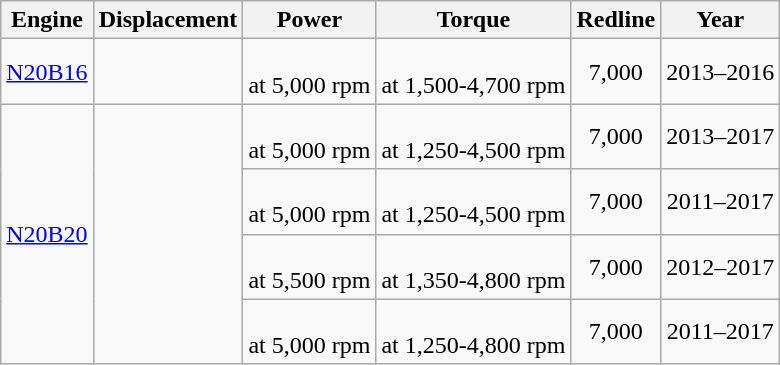<table class="wikitable sortable" style="text-align: center;">
<tr>
<th>Engine</th>
<th>Displacement</th>
<th>Power</th>
<th>Torque</th>
<th>Redline</th>
<th>Year</th>
</tr>
<tr>
<td><a href='#'>N20B16</a></td>
<td></td>
<td> <br> at 5,000 rpm</td>
<td> <br> at 1,500-4,700 rpm</td>
<td>7,000</td>
<td>2013–2016</td>
</tr>
<tr>
<td rowspan=4><a href='#'>N20B20</a></td>
<td rowspan=4></td>
<td> <br> at 5,000 rpm</td>
<td> <br> at 1,250-4,500 rpm</td>
<td>7,000</td>
<td>2013–2017</td>
</tr>
<tr>
<td> <br> at 5,000 rpm</td>
<td> <br> at 1,250-4,500 rpm</td>
<td>7,000</td>
<td>2011–2017</td>
</tr>
<tr>
<td> <br> at 5,500 rpm</td>
<td> <br> at 1,350-4,800 rpm</td>
<td>7,000</td>
<td>2012–2017</td>
</tr>
<tr>
<td> <br> at 5,000 rpm</td>
<td> <br> at 1,250-4,800 rpm</td>
<td>7,000</td>
<td>2011–2017</td>
</tr>
</table>
